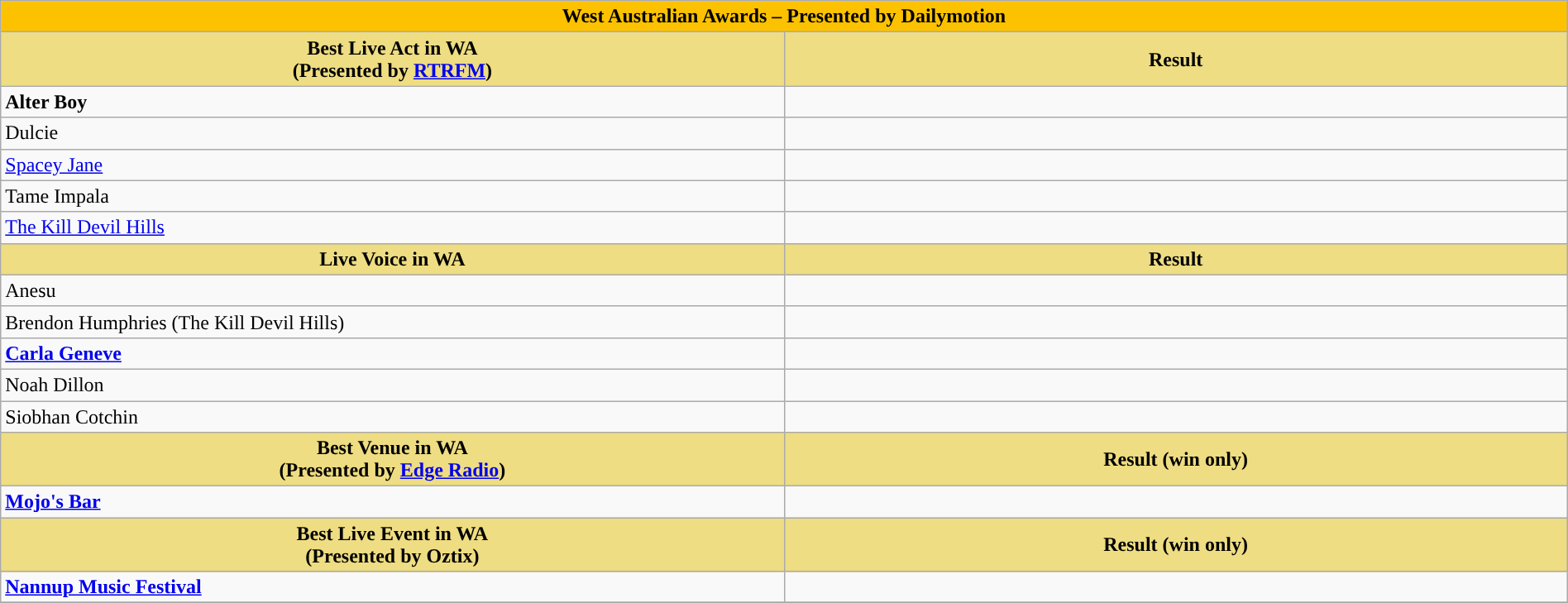<table class="wikitable" width=100%>
<tr>
<th colspan="2" ! style="width:15%;background:#FCC200">West Australian Awards – Presented by Dailymotion</th>
</tr>
<tr>
<th style="width:10%;background:#EEDD82;">Best Live Act in WA <br> (Presented by <a href='#'>RTRFM</a>)</th>
<th style="width:10%;background:#EEDD82;">Result</th>
</tr>
<tr>
<td><strong>Alter Boy</strong></td>
<td></td>
</tr>
<tr>
<td>Dulcie</td>
<td></td>
</tr>
<tr>
<td><a href='#'>Spacey Jane</a></td>
<td></td>
</tr>
<tr>
<td>Tame Impala</td>
<td></td>
</tr>
<tr>
<td><a href='#'>The Kill Devil Hills</a></td>
<td></td>
</tr>
<tr>
<th style="width:10%;background:#EEDD82;">Live Voice in WA</th>
<th style="width:10%;background:#EEDD82;">Result</th>
</tr>
<tr>
<td>Anesu</td>
<td></td>
</tr>
<tr>
<td>Brendon Humphries (The Kill Devil Hills)</td>
<td></td>
</tr>
<tr>
<td><strong><a href='#'>Carla Geneve</a></strong></td>
<td></td>
</tr>
<tr>
<td>Noah Dillon</td>
<td></td>
</tr>
<tr>
<td>Siobhan Cotchin</td>
<td></td>
</tr>
<tr>
<th style="width:10%;background:#EEDD82;">Best Venue in WA <br> (Presented by <a href='#'>Edge Radio</a>)</th>
<th style="width:10%;background:#EEDD82;">Result (win only)</th>
</tr>
<tr>
<td><strong><a href='#'>Mojo's Bar</a></strong></td>
<td></td>
</tr>
<tr>
<th style="width:10%;background:#EEDD82;">Best Live Event in WA <br> (Presented by Oztix)</th>
<th style="width:10%;background:#EEDD82;">Result (win only)</th>
</tr>
<tr>
<td><strong><a href='#'>Nannup Music Festival</a></strong></td>
<td></td>
</tr>
<tr>
</tr>
</table>
